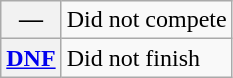<table class="wikitable">
<tr>
<th scope="row">—</th>
<td>Did not compete</td>
</tr>
<tr>
<th scope="row"><a href='#'>DNF</a></th>
<td>Did not finish</td>
</tr>
</table>
